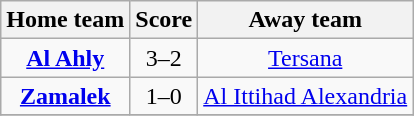<table class="wikitable" style="text-align: center">
<tr>
<th>Home team</th>
<th>Score</th>
<th>Away team</th>
</tr>
<tr>
<td><strong><a href='#'>Al Ahly</a></strong></td>
<td>3–2</td>
<td><a href='#'>Tersana</a></td>
</tr>
<tr>
<td><strong><a href='#'>Zamalek</a></strong></td>
<td>1–0</td>
<td><a href='#'>Al Ittihad Alexandria</a></td>
</tr>
<tr>
</tr>
</table>
